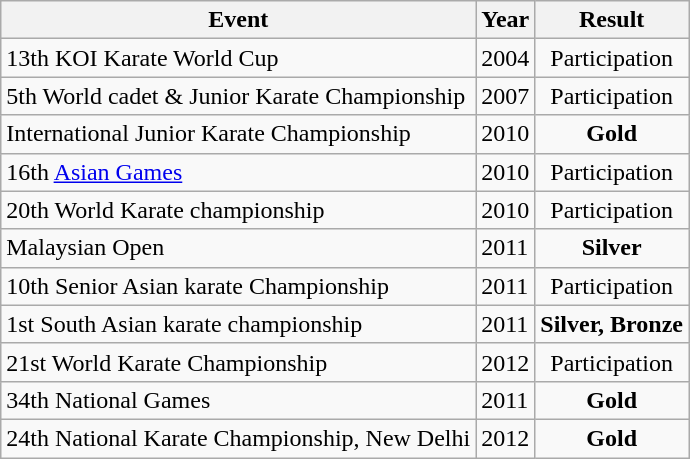<table class="wikitable sortable">
<tr>
<th style="text-align:center;">Event</th>
<th style="text-align:center;">Year</th>
<th style="text-align:center;">Result</th>
</tr>
<tr>
<td> 13th KOI Karate World Cup</td>
<td>2004</td>
<td style="text-align:center;">Participation</td>
</tr>
<tr>
<td> 5th World cadet & Junior Karate Championship</td>
<td>2007</td>
<td style="text-align:center;">Participation</td>
</tr>
<tr>
<td> International Junior Karate Championship</td>
<td>2010</td>
<td style="text-align:center;"><strong>Gold</strong></td>
</tr>
<tr>
<td> 16th <a href='#'>Asian Games</a></td>
<td>2010</td>
<td style="text-align:center;">Participation</td>
</tr>
<tr>
<td> 20th  World Karate championship</td>
<td>2010</td>
<td style="text-align:center;">Participation</td>
</tr>
<tr>
<td> Malaysian Open</td>
<td>2011</td>
<td style="text-align:center;"><strong>Silver</strong></td>
</tr>
<tr>
<td> 10th Senior Asian karate Championship</td>
<td>2011</td>
<td style="text-align:center;">Participation</td>
</tr>
<tr>
<td> 1st South Asian karate championship</td>
<td>2011</td>
<td style="text-align:center;"><strong>Silver, Bronze</strong></td>
</tr>
<tr>
<td> 21st World Karate Championship</td>
<td>2012</td>
<td style="text-align:center;">Participation</td>
</tr>
<tr>
<td> 34th National Games</td>
<td>2011</td>
<td style="text-align:center;"><strong>Gold</strong> </td>
</tr>
<tr>
<td> 24th National Karate Championship, New Delhi</td>
<td>2012</td>
<td style="text-align:center;"><strong>Gold </strong></td>
</tr>
</table>
